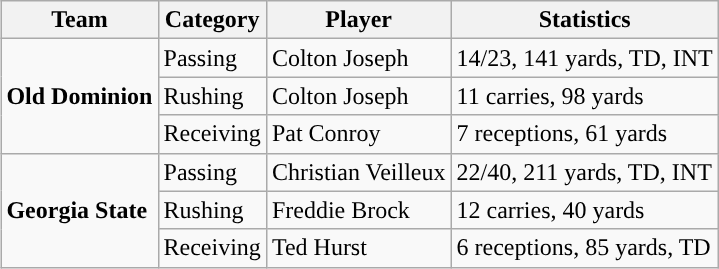<table class="wikitable" style="float: right;">
<tr>
<th>Team</th>
<th>Category</th>
<th>Player</th>
<th>Statistics</th>
</tr>
<tr>
<td rowspan=3><strong>Old Dominion</strong></td>
<td>Passing</td>
<td>Colton Joseph</td>
<td>14/23, 141 yards, TD, INT</td>
</tr>
<tr>
<td>Rushing</td>
<td>Colton Joseph</td>
<td>11 carries, 98 yards</td>
</tr>
<tr>
<td>Receiving</td>
<td>Pat Conroy</td>
<td>7 receptions, 61 yards</td>
</tr>
<tr>
<td rowspan=3><strong>Georgia State</strong></td>
<td>Passing</td>
<td>Christian Veilleux</td>
<td>22/40, 211 yards, TD, INT</td>
</tr>
<tr>
<td>Rushing</td>
<td>Freddie Brock</td>
<td>12 carries, 40 yards</td>
</tr>
<tr>
<td>Receiving</td>
<td>Ted Hurst</td>
<td>6 receptions, 85 yards, TD</td>
</tr>
</table>
